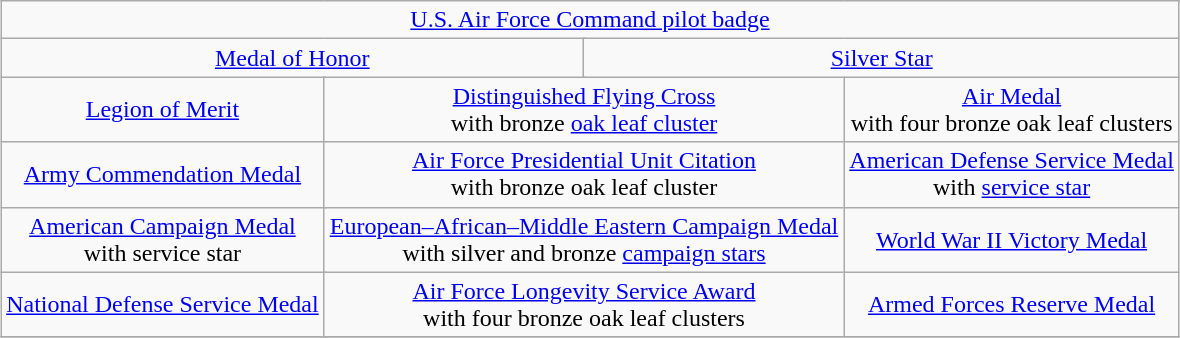<table class="wikitable" style="margin:1em auto; text-align:center;">
<tr>
<td colspan="12"><a href='#'>U.S. Air Force Command pilot badge</a></td>
</tr>
<tr>
<td colspan="6"><a href='#'>Medal of Honor</a></td>
<td colspan="6"><a href='#'>Silver Star</a></td>
</tr>
<tr>
<td colspan="4"><a href='#'>Legion of Merit</a></td>
<td colspan="4"><a href='#'>Distinguished Flying Cross</a><br>with bronze <a href='#'>oak leaf cluster</a></td>
<td colspan="4"><a href='#'>Air Medal</a><br>with four bronze oak leaf clusters</td>
</tr>
<tr>
<td colspan="4"><a href='#'>Army Commendation Medal</a></td>
<td colspan="4"><a href='#'>Air Force Presidential Unit Citation</a><br>with bronze oak leaf cluster</td>
<td colspan="4"><a href='#'>American Defense Service Medal</a><br>with <a href='#'>service star</a></td>
</tr>
<tr>
<td colspan="4"><a href='#'>American Campaign Medal</a><br>with service star</td>
<td colspan="4"><a href='#'>European–African–Middle Eastern Campaign Medal</a><br>with silver and bronze <a href='#'>campaign stars</a></td>
<td colspan="4"><a href='#'>World War II Victory Medal</a></td>
</tr>
<tr>
<td colspan="4"><a href='#'>National Defense Service Medal</a></td>
<td colspan="4"><a href='#'>Air Force Longevity Service Award</a><br>with four bronze oak leaf clusters</td>
<td colspan="4"><a href='#'>Armed Forces Reserve Medal</a></td>
</tr>
<tr>
</tr>
</table>
